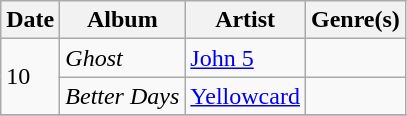<table class="wikitable">
<tr>
<th>Date</th>
<th>Album</th>
<th>Artist</th>
<th>Genre(s)</th>
</tr>
<tr>
<td rowspan="2">10</td>
<td><em>Ghost</em></td>
<td><a href='#'>John 5</a></td>
<td></td>
</tr>
<tr>
<td><em>Better Days</em></td>
<td><a href='#'>Yellowcard</a></td>
<td></td>
</tr>
<tr>
</tr>
</table>
